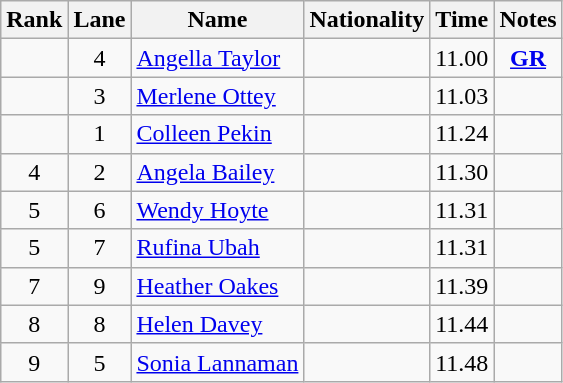<table class="wikitable sortable" style=" text-align:center">
<tr>
<th>Rank</th>
<th>Lane</th>
<th>Name</th>
<th>Nationality</th>
<th>Time</th>
<th>Notes</th>
</tr>
<tr>
<td></td>
<td>4</td>
<td align=left><a href='#'>Angella Taylor</a></td>
<td align=left></td>
<td>11.00</td>
<td><strong><a href='#'>GR</a></strong></td>
</tr>
<tr>
<td></td>
<td>3</td>
<td align=left><a href='#'>Merlene Ottey</a></td>
<td align=left></td>
<td>11.03</td>
<td></td>
</tr>
<tr>
<td></td>
<td>1</td>
<td align=left><a href='#'>Colleen Pekin</a></td>
<td align=left></td>
<td>11.24</td>
<td></td>
</tr>
<tr>
<td>4</td>
<td>2</td>
<td align=left><a href='#'>Angela Bailey</a></td>
<td align=left></td>
<td>11.30</td>
<td></td>
</tr>
<tr>
<td>5</td>
<td>6</td>
<td align=left><a href='#'>Wendy Hoyte</a></td>
<td align=left></td>
<td>11.31</td>
<td></td>
</tr>
<tr>
<td>5</td>
<td>7</td>
<td align=left><a href='#'>Rufina Ubah</a></td>
<td align=left></td>
<td>11.31</td>
<td></td>
</tr>
<tr>
<td>7</td>
<td>9</td>
<td align=left><a href='#'>Heather Oakes</a></td>
<td align=left></td>
<td>11.39</td>
<td></td>
</tr>
<tr>
<td>8</td>
<td>8</td>
<td align=left><a href='#'>Helen Davey</a></td>
<td align=left></td>
<td>11.44</td>
<td></td>
</tr>
<tr>
<td>9</td>
<td>5</td>
<td align=left><a href='#'>Sonia Lannaman</a></td>
<td align=left></td>
<td>11.48</td>
<td></td>
</tr>
</table>
